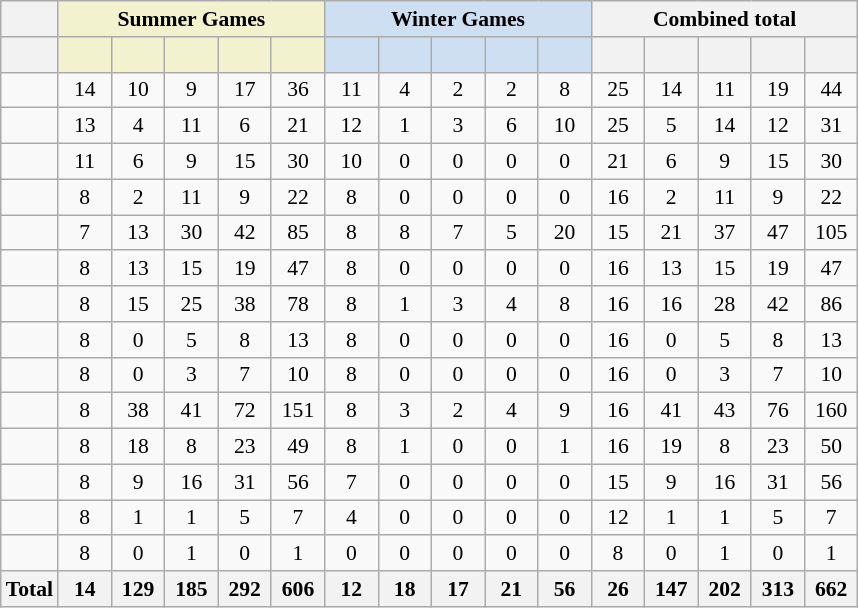<table class="wikitable sortable" style="margin-top:0; text-align:center; font-size:90%;">
<tr>
<th></th>
<th align="center" style="background-color:#f2f2ce;" colspan="5" ;>Summer Games</th>
<th align="center" style="background-color:#cedff2;" colspan="5" ;>Winter Games</th>
<th align="center" colspan="5" ;>Combined total</th>
</tr>
<tr>
<th></th>
<th style="background-color:#f2f2ce; width:2em;"><br></th>
<th style="background-color:#f2f2ce; width:2em;"><br></th>
<th style="background-color:#f2f2ce; width:2em;"><br></th>
<th style="background-color:#f2f2ce; width:2em;"><br></th>
<th style="background-color:#f2f2ce; width:2em;"><br></th>
<th style="background-color:#cedff2; width:2em;"><br></th>
<th style="background-color:#cedff2; width:2em;"><br></th>
<th style="background-color:#cedff2; width:2em;"><br></th>
<th style="background-color:#cedff2; width:2em;"><br></th>
<th style="background-color:#cedff2; width:2em;"><br></th>
<th style="width:2em;"><br></th>
<th style="width:2em;"><br></th>
<th style="width:2em;"><br></th>
<th style="width:2em;"><br></th>
<th style="width:2em;"><br></th>
</tr>
<tr>
<td style="text-align: left;"></td>
<td>14</td>
<td>10</td>
<td>9</td>
<td>17</td>
<td>36</td>
<td>11</td>
<td>4</td>
<td>2</td>
<td>2</td>
<td>8</td>
<td>25</td>
<td>14</td>
<td>11</td>
<td>19</td>
<td>44</td>
</tr>
<tr>
<td style="text-align: left;"></td>
<td>13</td>
<td>4</td>
<td>11</td>
<td>6</td>
<td>21</td>
<td>12</td>
<td>1</td>
<td>3</td>
<td>6</td>
<td>10</td>
<td>25</td>
<td>5</td>
<td>14</td>
<td>12</td>
<td>31</td>
</tr>
<tr>
<td style="text-align: left;"></td>
<td>11</td>
<td>6</td>
<td>9</td>
<td>15</td>
<td>30</td>
<td>10</td>
<td>0</td>
<td>0</td>
<td>0</td>
<td>0</td>
<td>21</td>
<td>6</td>
<td>9</td>
<td>15</td>
<td>30</td>
</tr>
<tr>
<td style="text-align: left;"></td>
<td>8</td>
<td>2</td>
<td>11</td>
<td>9</td>
<td>22</td>
<td>8</td>
<td>0</td>
<td>0</td>
<td>0</td>
<td>0</td>
<td>16</td>
<td>2</td>
<td>11</td>
<td>9</td>
<td>22</td>
</tr>
<tr>
<td style="text-align: left;"></td>
<td>7</td>
<td>13</td>
<td>30</td>
<td>42</td>
<td>85</td>
<td>8</td>
<td>8</td>
<td>7</td>
<td>5</td>
<td>20</td>
<td>15</td>
<td>21</td>
<td>37</td>
<td>47</td>
<td>105</td>
</tr>
<tr>
<td style="text-align: left;"></td>
<td>8</td>
<td>13</td>
<td>15</td>
<td>19</td>
<td>47</td>
<td>8</td>
<td>0</td>
<td>0</td>
<td>0</td>
<td>0</td>
<td>16</td>
<td>13</td>
<td>15</td>
<td>19</td>
<td>47</td>
</tr>
<tr>
<td style="text-align: left;"></td>
<td>8</td>
<td>15</td>
<td>25</td>
<td>38</td>
<td>78</td>
<td>8</td>
<td>1</td>
<td>3</td>
<td>4</td>
<td>8</td>
<td>16</td>
<td>16</td>
<td>28</td>
<td>42</td>
<td>86</td>
</tr>
<tr>
<td style="text-align: left;"></td>
<td>8</td>
<td>0</td>
<td>5</td>
<td>8</td>
<td>13</td>
<td>8</td>
<td>0</td>
<td>0</td>
<td>0</td>
<td>0</td>
<td>16</td>
<td>0</td>
<td>5</td>
<td>8</td>
<td>13</td>
</tr>
<tr>
<td style="text-align: left;"></td>
<td>8</td>
<td>0</td>
<td>3</td>
<td>7</td>
<td>10</td>
<td>8</td>
<td>0</td>
<td>0</td>
<td>0</td>
<td>0</td>
<td>16</td>
<td>0</td>
<td>3</td>
<td>7</td>
<td>10</td>
</tr>
<tr>
<td style="text-align: left;"></td>
<td>8</td>
<td>38</td>
<td>41</td>
<td>72</td>
<td>151</td>
<td>8</td>
<td>3</td>
<td>2</td>
<td>4</td>
<td>9</td>
<td>16</td>
<td>41</td>
<td>43</td>
<td>76</td>
<td>160</td>
</tr>
<tr>
<td style="text-align: left;"></td>
<td>8</td>
<td>18</td>
<td>8</td>
<td>23</td>
<td>49</td>
<td>8</td>
<td>1</td>
<td>0</td>
<td>0</td>
<td>1</td>
<td>16</td>
<td>19</td>
<td>8</td>
<td>23</td>
<td>50</td>
</tr>
<tr>
<td style="text-align: left;"></td>
<td>8</td>
<td>9</td>
<td>16</td>
<td>31</td>
<td>56</td>
<td>7</td>
<td>0</td>
<td>0</td>
<td>0</td>
<td>0</td>
<td>15</td>
<td>9</td>
<td>16</td>
<td>31</td>
<td>56</td>
</tr>
<tr>
<td style="text-align: left;"></td>
<td>8</td>
<td>1</td>
<td>1</td>
<td>5</td>
<td>7</td>
<td>4</td>
<td>0</td>
<td>0</td>
<td>0</td>
<td>0</td>
<td>12</td>
<td>1</td>
<td>1</td>
<td>5</td>
<td>7</td>
</tr>
<tr>
<td style="text-align: left;"></td>
<td>8</td>
<td>0</td>
<td>1</td>
<td>0</td>
<td>1</td>
<td>0</td>
<td>0</td>
<td>0</td>
<td>0</td>
<td>0</td>
<td>8</td>
<td>0</td>
<td>1</td>
<td>0</td>
<td>1</td>
</tr>
<tr>
<th style="text-align: center;">Total</th>
<th>14</th>
<th>129</th>
<th>185</th>
<th>292</th>
<th>606</th>
<th>12</th>
<th>18</th>
<th>17</th>
<th>21</th>
<th>56</th>
<th>26</th>
<th>147</th>
<th>202</th>
<th>313</th>
<th>662</th>
</tr>
</table>
